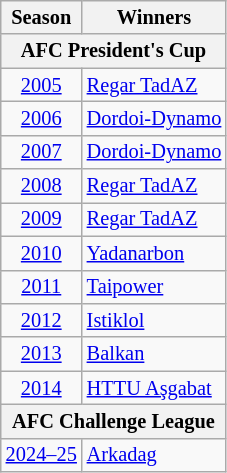<table class="wikitable floatright" style="text-align:center; font-size:85%">
<tr>
<th>Season</th>
<th>Winners</th>
</tr>
<tr>
<th colspan=2>AFC President's Cup</th>
</tr>
<tr>
<td><a href='#'>2005</a></td>
<td align="left"> <a href='#'>Regar TadAZ</a></td>
</tr>
<tr>
<td><a href='#'>2006</a></td>
<td align="left"> <a href='#'>Dordoi-Dynamo</a></td>
</tr>
<tr>
<td><a href='#'>2007</a></td>
<td align="left"> <a href='#'>Dordoi-Dynamo</a> </td>
</tr>
<tr>
<td><a href='#'>2008</a></td>
<td align="left"> <a href='#'>Regar TadAZ</a> </td>
</tr>
<tr>
<td><a href='#'>2009</a></td>
<td align="left"> <a href='#'>Regar TadAZ</a> </td>
</tr>
<tr>
<td><a href='#'>2010</a></td>
<td align="left"> <a href='#'>Yadanarbon</a></td>
</tr>
<tr>
<td><a href='#'>2011</a></td>
<td align="left"> <a href='#'>Taipower</a></td>
</tr>
<tr>
<td><a href='#'>2012</a></td>
<td align="left"> <a href='#'>Istiklol</a></td>
</tr>
<tr>
<td><a href='#'>2013</a></td>
<td align="left"> <a href='#'>Balkan</a></td>
</tr>
<tr>
<td><a href='#'>2014</a></td>
<td align="left"> <a href='#'>HTTU Aşgabat</a></td>
</tr>
<tr>
<th colspan=2>AFC Challenge League</th>
</tr>
<tr>
<td><a href='#'>2024–25</a></td>
<td align="left"> <a href='#'>Arkadag</a></td>
</tr>
</table>
